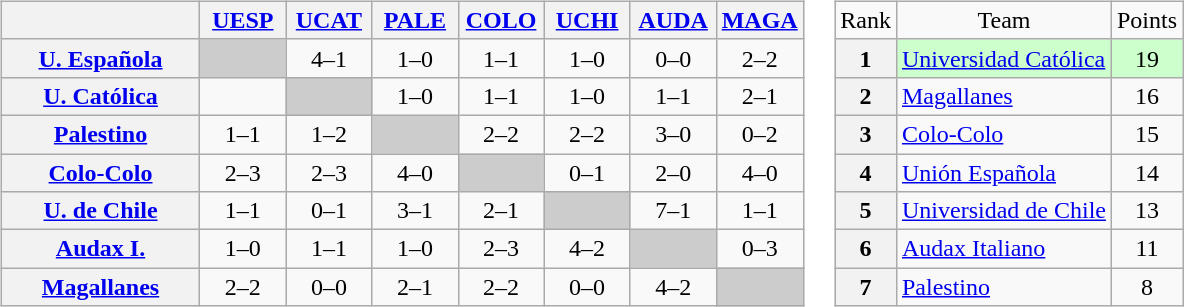<table>
<tr>
<td><br><table class="wikitable" style="text-align:center">
<tr>
<th width="125"> </th>
<th width="50"><a href='#'>UESP</a></th>
<th width="50"><a href='#'>UCAT</a></th>
<th width="50"><a href='#'>PALE</a></th>
<th width="50"><a href='#'>COLO</a></th>
<th width="50"><a href='#'>UCHI</a></th>
<th width="50"><a href='#'>AUDA</a></th>
<th width="50"><a href='#'>MAGA</a></th>
</tr>
<tr>
<th><a href='#'>U. Española</a></th>
<td bgcolor="#CCCCCC"></td>
<td>4–1</td>
<td>1–0</td>
<td>1–1</td>
<td>1–0</td>
<td>0–0</td>
<td>2–2</td>
</tr>
<tr>
<th><a href='#'>U. Católica</a></th>
<td></td>
<td bgcolor="#CCCCCC"></td>
<td>1–0</td>
<td>1–1</td>
<td>1–0</td>
<td>1–1</td>
<td>2–1</td>
</tr>
<tr>
<th><a href='#'>Palestino</a></th>
<td>1–1</td>
<td>1–2</td>
<td bgcolor="#CCCCCC"></td>
<td>2–2</td>
<td>2–2</td>
<td>3–0</td>
<td>0–2</td>
</tr>
<tr>
<th><a href='#'>Colo-Colo</a></th>
<td>2–3</td>
<td>2–3</td>
<td>4–0</td>
<td bgcolor="#CCCCCC"></td>
<td>0–1</td>
<td>2–0</td>
<td>4–0</td>
</tr>
<tr>
<th><a href='#'>U. de Chile</a></th>
<td>1–1</td>
<td>0–1</td>
<td>3–1</td>
<td>2–1</td>
<td bgcolor="#CCCCCC"></td>
<td>7–1</td>
<td>1–1</td>
</tr>
<tr>
<th><a href='#'>Audax I.</a></th>
<td>1–0</td>
<td>1–1</td>
<td>1–0</td>
<td>2–3</td>
<td>4–2</td>
<td bgcolor="#CCCCCC"></td>
<td>0–3</td>
</tr>
<tr>
<th><a href='#'>Magallanes</a></th>
<td>2–2</td>
<td>0–0</td>
<td>2–1</td>
<td>2–2</td>
<td>0–0</td>
<td>4–2</td>
<td bgcolor="#CCCCCC"></td>
</tr>
</table>
</td>
<td><br><table class="wikitable" style="text-align: center;">
<tr>
<td>Rank</td>
<td>Team</td>
<td>Points</td>
</tr>
<tr bgcolor="#ccffcc">
<th>1</th>
<td style="text-align: left;"><a href='#'>Universidad Católica</a></td>
<td>19</td>
</tr>
<tr>
<th>2</th>
<td style="text-align: left;"><a href='#'>Magallanes</a></td>
<td>16</td>
</tr>
<tr>
<th>3</th>
<td style="text-align: left;"><a href='#'>Colo-Colo</a></td>
<td>15</td>
</tr>
<tr>
<th>4</th>
<td style="text-align: left;"><a href='#'>Unión Española</a></td>
<td>14</td>
</tr>
<tr>
<th>5</th>
<td style="text-align: left;"><a href='#'>Universidad de Chile</a></td>
<td>13</td>
</tr>
<tr>
<th>6</th>
<td style="text-align: left;"><a href='#'>Audax Italiano</a></td>
<td>11</td>
</tr>
<tr>
<th>7</th>
<td style="text-align: left;"><a href='#'>Palestino</a></td>
<td>8</td>
</tr>
</table>
</td>
</tr>
</table>
